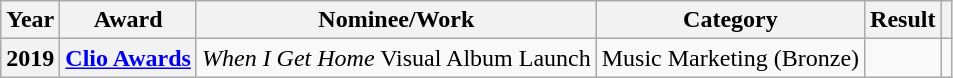<table class="wikitable sortable plainrowheaders">
<tr>
<th scope="col">Year</th>
<th scope="col">Award</th>
<th scope="col">Nominee/Work</th>
<th scope="col">Category</th>
<th scope="col">Result</th>
<th scope="col"></th>
</tr>
<tr>
<th scope="row">2019</th>
<th scope="row"><a href='#'>Clio Awards</a></th>
<td><em>When I Get Home</em> Visual Album Launch</td>
<td>Music Marketing (Bronze)</td>
<td></td>
<td></td>
</tr>
</table>
